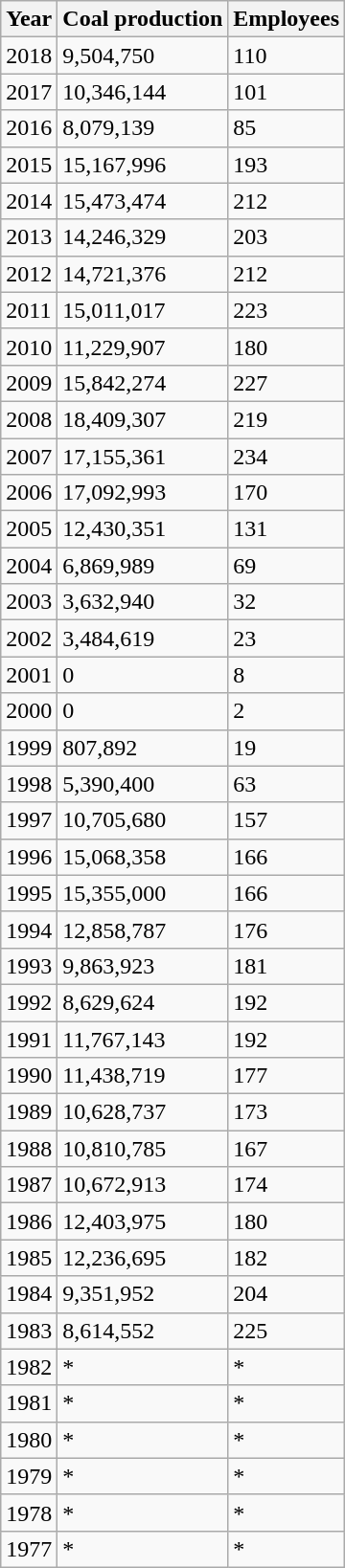<table class="wikitable sortable">
<tr>
<th>Year</th>
<th>Coal production</th>
<th>Employees</th>
</tr>
<tr>
<td>2018</td>
<td>9,504,750</td>
<td>110</td>
</tr>
<tr>
<td>2017</td>
<td>10,346,144</td>
<td>101</td>
</tr>
<tr>
<td>2016</td>
<td>8,079,139</td>
<td>85</td>
</tr>
<tr>
<td>2015</td>
<td>15,167,996</td>
<td>193</td>
</tr>
<tr>
<td>2014</td>
<td>15,473,474</td>
<td>212</td>
</tr>
<tr>
<td>2013</td>
<td>14,246,329</td>
<td>203</td>
</tr>
<tr>
<td>2012</td>
<td>14,721,376</td>
<td>212</td>
</tr>
<tr>
<td>2011</td>
<td>15,011,017</td>
<td>223</td>
</tr>
<tr>
<td>2010</td>
<td>11,229,907</td>
<td>180</td>
</tr>
<tr>
<td>2009</td>
<td>15,842,274</td>
<td>227</td>
</tr>
<tr>
<td>2008</td>
<td>18,409,307</td>
<td>219</td>
</tr>
<tr>
<td>2007</td>
<td>17,155,361</td>
<td>234</td>
</tr>
<tr>
<td>2006</td>
<td>17,092,993</td>
<td>170</td>
</tr>
<tr>
<td>2005</td>
<td>12,430,351</td>
<td>131</td>
</tr>
<tr>
<td>2004</td>
<td>6,869,989</td>
<td>69</td>
</tr>
<tr>
<td>2003</td>
<td>3,632,940</td>
<td>32</td>
</tr>
<tr>
<td>2002</td>
<td>3,484,619</td>
<td>23</td>
</tr>
<tr>
<td>2001</td>
<td>0</td>
<td>8</td>
</tr>
<tr>
<td>2000</td>
<td>0</td>
<td>2</td>
</tr>
<tr>
<td>1999</td>
<td>807,892</td>
<td>19</td>
</tr>
<tr>
<td>1998</td>
<td>5,390,400</td>
<td>63</td>
</tr>
<tr>
<td>1997</td>
<td>10,705,680</td>
<td>157</td>
</tr>
<tr>
<td>1996</td>
<td>15,068,358</td>
<td>166</td>
</tr>
<tr>
<td>1995</td>
<td>15,355,000</td>
<td>166</td>
</tr>
<tr>
<td>1994</td>
<td>12,858,787</td>
<td>176</td>
</tr>
<tr>
<td>1993</td>
<td>9,863,923</td>
<td>181</td>
</tr>
<tr>
<td>1992</td>
<td>8,629,624</td>
<td>192</td>
</tr>
<tr>
<td>1991</td>
<td>11,767,143</td>
<td>192</td>
</tr>
<tr>
<td>1990</td>
<td>11,438,719</td>
<td>177</td>
</tr>
<tr>
<td>1989</td>
<td>10,628,737</td>
<td>173</td>
</tr>
<tr>
<td>1988</td>
<td>10,810,785</td>
<td>167</td>
</tr>
<tr>
<td>1987</td>
<td>10,672,913</td>
<td>174</td>
</tr>
<tr>
<td>1986</td>
<td>12,403,975</td>
<td>180</td>
</tr>
<tr>
<td>1985</td>
<td>12,236,695</td>
<td>182</td>
</tr>
<tr>
<td>1984</td>
<td>9,351,952</td>
<td>204</td>
</tr>
<tr>
<td>1983</td>
<td>8,614,552</td>
<td>225</td>
</tr>
<tr>
<td>1982</td>
<td>*</td>
<td>*</td>
</tr>
<tr>
<td>1981</td>
<td>*</td>
<td>*</td>
</tr>
<tr>
<td>1980</td>
<td>*</td>
<td>*</td>
</tr>
<tr>
<td>1979</td>
<td>*</td>
<td>*</td>
</tr>
<tr>
<td>1978</td>
<td>*</td>
<td>*</td>
</tr>
<tr>
<td>1977</td>
<td>*</td>
<td>*</td>
</tr>
</table>
